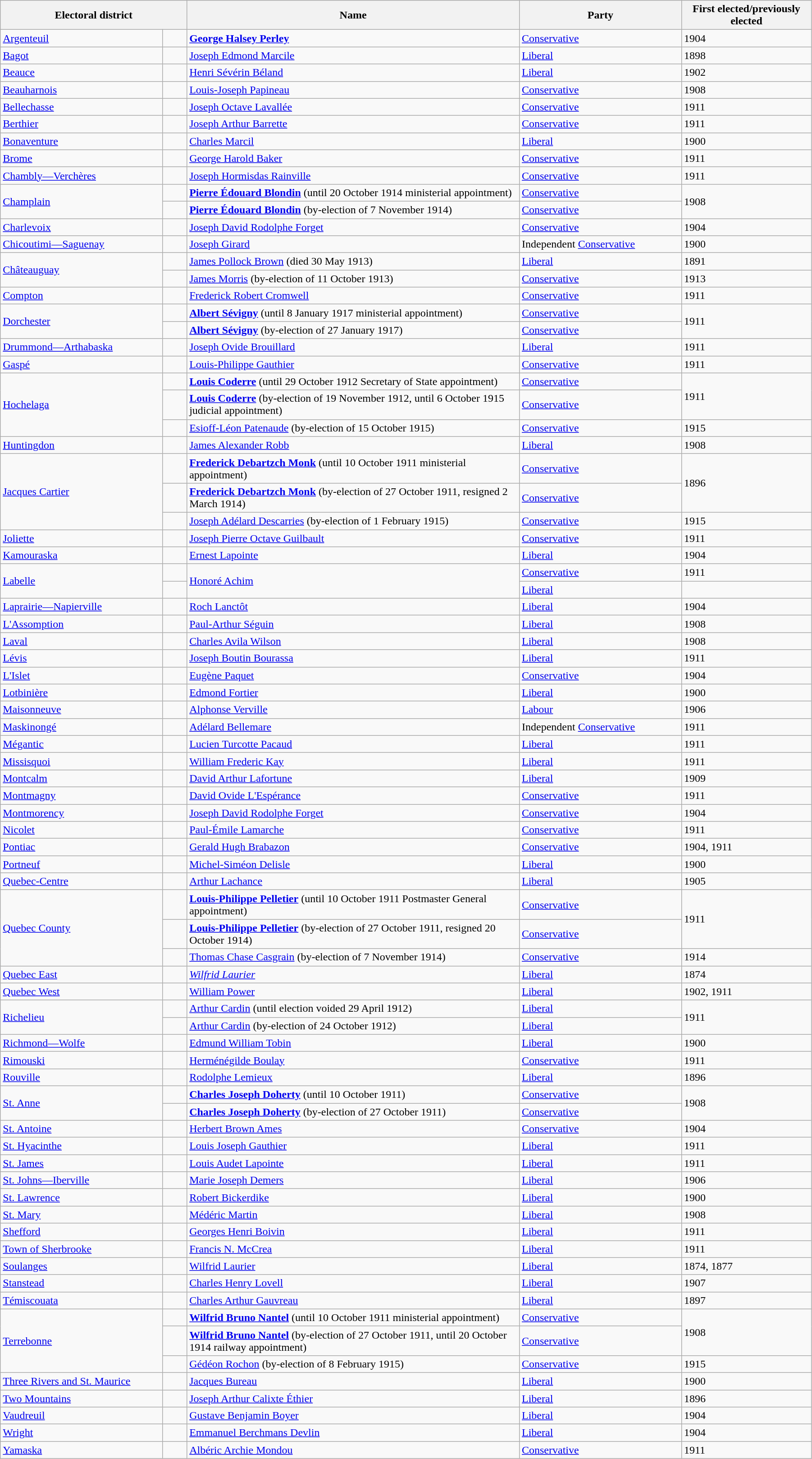<table class="wikitable" width=95%>
<tr>
<th colspan=2 width=23%>Electoral district</th>
<th>Name</th>
<th width=20%>Party</th>
<th>First elected/previously elected</th>
</tr>
<tr>
<td width=20%><a href='#'>Argenteuil</a></td>
<td></td>
<td><strong><a href='#'>George Halsey Perley</a></strong></td>
<td><a href='#'>Conservative</a></td>
<td>1904</td>
</tr>
<tr>
<td><a href='#'>Bagot</a></td>
<td></td>
<td><a href='#'>Joseph Edmond Marcile</a></td>
<td><a href='#'>Liberal</a></td>
<td>1898</td>
</tr>
<tr>
<td><a href='#'>Beauce</a></td>
<td></td>
<td><a href='#'>Henri Sévérin Béland</a></td>
<td><a href='#'>Liberal</a></td>
<td>1902</td>
</tr>
<tr>
<td><a href='#'>Beauharnois</a></td>
<td></td>
<td><a href='#'>Louis-Joseph Papineau</a></td>
<td><a href='#'>Conservative</a></td>
<td>1908</td>
</tr>
<tr>
<td><a href='#'>Bellechasse</a></td>
<td></td>
<td><a href='#'>Joseph Octave Lavallée</a></td>
<td><a href='#'>Conservative</a></td>
<td>1911</td>
</tr>
<tr>
<td><a href='#'>Berthier</a></td>
<td></td>
<td><a href='#'>Joseph Arthur Barrette</a></td>
<td><a href='#'>Conservative</a></td>
<td>1911</td>
</tr>
<tr>
<td><a href='#'>Bonaventure</a></td>
<td></td>
<td><a href='#'>Charles Marcil</a></td>
<td><a href='#'>Liberal</a></td>
<td>1900</td>
</tr>
<tr>
<td><a href='#'>Brome</a></td>
<td></td>
<td><a href='#'>George Harold Baker</a></td>
<td><a href='#'>Conservative</a></td>
<td>1911</td>
</tr>
<tr>
<td><a href='#'>Chambly—Verchères</a></td>
<td></td>
<td><a href='#'>Joseph Hormisdas Rainville</a></td>
<td><a href='#'>Conservative</a></td>
<td>1911</td>
</tr>
<tr>
<td rowspan=2><a href='#'>Champlain</a></td>
<td></td>
<td><strong><a href='#'>Pierre Édouard Blondin</a></strong> (until 20 October 1914 ministerial appointment)</td>
<td><a href='#'>Conservative</a></td>
<td rowspan=2>1908</td>
</tr>
<tr>
<td></td>
<td><strong><a href='#'>Pierre Édouard Blondin</a></strong> (by-election of 7 November 1914)</td>
<td><a href='#'>Conservative</a></td>
</tr>
<tr>
<td><a href='#'>Charlevoix</a></td>
<td></td>
<td><a href='#'>Joseph David Rodolphe Forget</a></td>
<td><a href='#'>Conservative</a></td>
<td>1904</td>
</tr>
<tr>
<td><a href='#'>Chicoutimi—Saguenay</a></td>
<td></td>
<td><a href='#'>Joseph Girard</a></td>
<td>Independent <a href='#'>Conservative</a></td>
<td>1900</td>
</tr>
<tr>
<td rowspan=2><a href='#'>Châteauguay</a></td>
<td></td>
<td><a href='#'>James Pollock Brown</a> (died 30 May 1913)</td>
<td><a href='#'>Liberal</a></td>
<td>1891</td>
</tr>
<tr>
<td></td>
<td><a href='#'>James Morris</a> (by-election of 11 October 1913)</td>
<td><a href='#'>Conservative</a></td>
<td>1913</td>
</tr>
<tr>
<td><a href='#'>Compton</a></td>
<td></td>
<td><a href='#'>Frederick Robert Cromwell</a></td>
<td><a href='#'>Conservative</a></td>
<td>1911</td>
</tr>
<tr>
<td rowspan=2><a href='#'>Dorchester</a></td>
<td></td>
<td><strong><a href='#'>Albert Sévigny</a></strong> (until 8 January 1917 ministerial appointment) </td>
<td><a href='#'>Conservative</a></td>
<td rowspan=2>1911</td>
</tr>
<tr>
<td></td>
<td><strong><a href='#'>Albert Sévigny</a></strong> (by-election of 27 January 1917) </td>
<td><a href='#'>Conservative</a></td>
</tr>
<tr>
<td><a href='#'>Drummond—Arthabaska</a></td>
<td></td>
<td><a href='#'>Joseph Ovide Brouillard</a></td>
<td><a href='#'>Liberal</a></td>
<td>1911</td>
</tr>
<tr>
<td><a href='#'>Gaspé</a></td>
<td></td>
<td><a href='#'>Louis-Philippe Gauthier</a></td>
<td><a href='#'>Conservative</a></td>
<td>1911</td>
</tr>
<tr>
<td rowspan=3><a href='#'>Hochelaga</a></td>
<td></td>
<td><strong><a href='#'>Louis Coderre</a></strong> (until 29 October 1912 Secretary of State appointment)</td>
<td><a href='#'>Conservative</a></td>
<td rowspan=2>1911</td>
</tr>
<tr>
<td></td>
<td><strong><a href='#'>Louis Coderre</a></strong> (by-election of 19 November 1912, until 6 October 1915 judicial appointment)</td>
<td><a href='#'>Conservative</a></td>
</tr>
<tr>
<td></td>
<td><a href='#'>Esioff-Léon Patenaude</a> (by-election of 15 October 1915)</td>
<td><a href='#'>Conservative</a></td>
<td>1915</td>
</tr>
<tr>
<td><a href='#'>Huntingdon</a></td>
<td></td>
<td><a href='#'>James Alexander Robb</a></td>
<td><a href='#'>Liberal</a></td>
<td>1908</td>
</tr>
<tr>
<td rowspan=3><a href='#'>Jacques Cartier</a></td>
<td></td>
<td><strong><a href='#'>Frederick Debartzch Monk</a></strong> (until 10 October 1911 ministerial appointment)</td>
<td><a href='#'>Conservative</a></td>
<td rowspan=2>1896</td>
</tr>
<tr>
<td></td>
<td><strong><a href='#'>Frederick Debartzch Monk</a></strong> (by-election of 27 October 1911, resigned 2 March 1914)</td>
<td><a href='#'>Conservative</a></td>
</tr>
<tr>
<td></td>
<td><a href='#'>Joseph Adélard Descarries</a> (by-election of 1 February 1915)</td>
<td><a href='#'>Conservative</a></td>
<td>1915</td>
</tr>
<tr>
<td><a href='#'>Joliette</a></td>
<td></td>
<td><a href='#'>Joseph Pierre Octave Guilbault</a></td>
<td><a href='#'>Conservative</a></td>
<td>1911</td>
</tr>
<tr>
<td><a href='#'>Kamouraska</a></td>
<td></td>
<td><a href='#'>Ernest Lapointe</a></td>
<td><a href='#'>Liberal</a></td>
<td>1904</td>
</tr>
<tr>
<td rowspan=2><a href='#'>Labelle</a></td>
<td></td>
<td rowspan=2><a href='#'>Honoré Achim</a></td>
<td><a href='#'>Conservative</a></td>
<td>1911</td>
</tr>
<tr>
<td></td>
<td><a href='#'>Liberal</a></td>
</tr>
<tr>
<td><a href='#'>Laprairie—Napierville</a></td>
<td></td>
<td><a href='#'>Roch Lanctôt</a></td>
<td><a href='#'>Liberal</a></td>
<td>1904</td>
</tr>
<tr>
<td><a href='#'>L'Assomption</a></td>
<td></td>
<td><a href='#'>Paul-Arthur Séguin</a></td>
<td><a href='#'>Liberal</a></td>
<td>1908</td>
</tr>
<tr>
<td><a href='#'>Laval</a></td>
<td></td>
<td><a href='#'>Charles Avila Wilson</a></td>
<td><a href='#'>Liberal</a></td>
<td>1908</td>
</tr>
<tr>
<td><a href='#'>Lévis</a></td>
<td></td>
<td><a href='#'>Joseph Boutin Bourassa</a></td>
<td><a href='#'>Liberal</a></td>
<td>1911</td>
</tr>
<tr>
<td><a href='#'>L'Islet</a></td>
<td></td>
<td><a href='#'>Eugène Paquet</a></td>
<td><a href='#'>Conservative</a></td>
<td>1904</td>
</tr>
<tr>
<td><a href='#'>Lotbinière</a></td>
<td></td>
<td><a href='#'>Edmond Fortier</a></td>
<td><a href='#'>Liberal</a></td>
<td>1900</td>
</tr>
<tr>
<td><a href='#'>Maisonneuve</a></td>
<td></td>
<td><a href='#'>Alphonse Verville</a></td>
<td><a href='#'>Labour</a></td>
<td>1906</td>
</tr>
<tr>
<td><a href='#'>Maskinongé</a></td>
<td></td>
<td><a href='#'>Adélard Bellemare</a></td>
<td>Independent <a href='#'>Conservative</a></td>
<td>1911</td>
</tr>
<tr>
<td><a href='#'>Mégantic</a></td>
<td></td>
<td><a href='#'>Lucien Turcotte Pacaud</a></td>
<td><a href='#'>Liberal</a></td>
<td>1911</td>
</tr>
<tr>
<td><a href='#'>Missisquoi</a></td>
<td></td>
<td><a href='#'>William Frederic Kay</a></td>
<td><a href='#'>Liberal</a></td>
<td>1911</td>
</tr>
<tr>
<td><a href='#'>Montcalm</a></td>
<td></td>
<td><a href='#'>David Arthur Lafortune</a></td>
<td><a href='#'>Liberal</a></td>
<td>1909</td>
</tr>
<tr>
<td><a href='#'>Montmagny</a></td>
<td></td>
<td><a href='#'>David Ovide L'Espérance</a></td>
<td><a href='#'>Conservative</a></td>
<td>1911</td>
</tr>
<tr>
<td><a href='#'>Montmorency</a></td>
<td></td>
<td><a href='#'>Joseph David Rodolphe Forget</a></td>
<td><a href='#'>Conservative</a></td>
<td>1904</td>
</tr>
<tr>
<td><a href='#'>Nicolet</a></td>
<td></td>
<td><a href='#'>Paul-Émile Lamarche</a></td>
<td><a href='#'>Conservative</a></td>
<td>1911</td>
</tr>
<tr>
<td><a href='#'>Pontiac</a></td>
<td></td>
<td><a href='#'>Gerald Hugh Brabazon</a></td>
<td><a href='#'>Conservative</a></td>
<td>1904, 1911</td>
</tr>
<tr>
<td><a href='#'>Portneuf</a></td>
<td></td>
<td><a href='#'>Michel-Siméon Delisle</a></td>
<td><a href='#'>Liberal</a></td>
<td>1900</td>
</tr>
<tr>
<td><a href='#'>Quebec-Centre</a></td>
<td></td>
<td><a href='#'>Arthur Lachance</a></td>
<td><a href='#'>Liberal</a></td>
<td>1905</td>
</tr>
<tr>
<td rowspan=3><a href='#'>Quebec County</a></td>
<td></td>
<td><strong><a href='#'>Louis-Philippe Pelletier</a></strong> (until 10 October 1911 Postmaster General appointment)</td>
<td><a href='#'>Conservative</a></td>
<td rowspan=2>1911</td>
</tr>
<tr>
<td></td>
<td><strong><a href='#'>Louis-Philippe Pelletier</a></strong> (by-election of 27 October 1911, resigned 20 October 1914)</td>
<td><a href='#'>Conservative</a></td>
</tr>
<tr>
<td></td>
<td><a href='#'>Thomas Chase Casgrain</a> (by-election of 7 November 1914)</td>
<td><a href='#'>Conservative</a></td>
<td>1914</td>
</tr>
<tr>
<td><a href='#'>Quebec East</a></td>
<td></td>
<td><em><a href='#'>Wilfrid Laurier</a></em></td>
<td><a href='#'>Liberal</a></td>
<td>1874</td>
</tr>
<tr>
<td><a href='#'>Quebec West</a></td>
<td></td>
<td><a href='#'>William Power</a></td>
<td><a href='#'>Liberal</a></td>
<td>1902, 1911</td>
</tr>
<tr>
<td rowspan=2><a href='#'>Richelieu</a></td>
<td></td>
<td><a href='#'>Arthur Cardin</a> (until election voided 29 April 1912)</td>
<td><a href='#'>Liberal</a></td>
<td rowspan=2>1911</td>
</tr>
<tr>
<td></td>
<td><a href='#'>Arthur Cardin</a> (by-election of 24 October 1912)</td>
<td><a href='#'>Liberal</a></td>
</tr>
<tr>
<td><a href='#'>Richmond—Wolfe</a></td>
<td></td>
<td><a href='#'>Edmund William Tobin</a></td>
<td><a href='#'>Liberal</a></td>
<td>1900</td>
</tr>
<tr>
<td><a href='#'>Rimouski</a></td>
<td></td>
<td><a href='#'>Herménégilde Boulay</a></td>
<td><a href='#'>Conservative</a></td>
<td>1911</td>
</tr>
<tr>
<td><a href='#'>Rouville</a></td>
<td></td>
<td><a href='#'>Rodolphe Lemieux</a></td>
<td><a href='#'>Liberal</a></td>
<td>1896</td>
</tr>
<tr>
<td rowspan=2><a href='#'>St. Anne</a></td>
<td></td>
<td><strong><a href='#'>Charles Joseph Doherty</a></strong> (until 10 October 1911)</td>
<td><a href='#'>Conservative</a></td>
<td rowspan=2>1908</td>
</tr>
<tr>
<td></td>
<td><strong><a href='#'>Charles Joseph Doherty</a></strong> (by-election of 27 October 1911)</td>
<td><a href='#'>Conservative</a></td>
</tr>
<tr>
<td><a href='#'>St. Antoine</a></td>
<td></td>
<td><a href='#'>Herbert Brown Ames</a></td>
<td><a href='#'>Conservative</a></td>
<td>1904</td>
</tr>
<tr>
<td><a href='#'>St. Hyacinthe</a></td>
<td></td>
<td><a href='#'>Louis Joseph Gauthier</a></td>
<td><a href='#'>Liberal</a></td>
<td>1911</td>
</tr>
<tr>
<td><a href='#'>St. James</a></td>
<td></td>
<td><a href='#'>Louis Audet Lapointe</a></td>
<td><a href='#'>Liberal</a></td>
<td>1911</td>
</tr>
<tr>
<td><a href='#'>St. Johns—Iberville</a></td>
<td></td>
<td><a href='#'>Marie Joseph Demers</a></td>
<td><a href='#'>Liberal</a></td>
<td>1906</td>
</tr>
<tr>
<td><a href='#'>St. Lawrence</a></td>
<td></td>
<td><a href='#'>Robert Bickerdike</a></td>
<td><a href='#'>Liberal</a></td>
<td>1900</td>
</tr>
<tr>
<td><a href='#'>St. Mary</a></td>
<td></td>
<td><a href='#'>Médéric Martin</a></td>
<td><a href='#'>Liberal</a></td>
<td>1908</td>
</tr>
<tr>
<td><a href='#'>Shefford</a></td>
<td></td>
<td><a href='#'>Georges Henri Boivin</a></td>
<td><a href='#'>Liberal</a></td>
<td>1911</td>
</tr>
<tr>
<td><a href='#'>Town of Sherbrooke</a></td>
<td></td>
<td><a href='#'>Francis N. McCrea</a></td>
<td><a href='#'>Liberal</a></td>
<td>1911</td>
</tr>
<tr>
<td><a href='#'>Soulanges</a></td>
<td></td>
<td><a href='#'>Wilfrid Laurier</a></td>
<td><a href='#'>Liberal</a></td>
<td>1874, 1877</td>
</tr>
<tr>
<td><a href='#'>Stanstead</a></td>
<td></td>
<td><a href='#'>Charles Henry Lovell</a></td>
<td><a href='#'>Liberal</a></td>
<td>1907</td>
</tr>
<tr>
<td><a href='#'>Témiscouata</a></td>
<td></td>
<td><a href='#'>Charles Arthur Gauvreau</a></td>
<td><a href='#'>Liberal</a></td>
<td>1897</td>
</tr>
<tr>
<td rowspan=3><a href='#'>Terrebonne</a></td>
<td></td>
<td><strong><a href='#'>Wilfrid Bruno Nantel</a></strong> (until 10 October 1911 ministerial appointment)</td>
<td><a href='#'>Conservative</a></td>
<td rowspan=2>1908</td>
</tr>
<tr>
<td></td>
<td><strong><a href='#'>Wilfrid Bruno Nantel</a></strong> (by-election of 27 October 1911, until 20 October 1914 railway appointment)</td>
<td><a href='#'>Conservative</a></td>
</tr>
<tr>
<td></td>
<td><a href='#'>Gédéon Rochon</a> (by-election of 8 February 1915)</td>
<td><a href='#'>Conservative</a></td>
<td>1915</td>
</tr>
<tr>
<td><a href='#'>Three Rivers and St. Maurice</a></td>
<td></td>
<td><a href='#'>Jacques Bureau</a></td>
<td><a href='#'>Liberal</a></td>
<td>1900</td>
</tr>
<tr>
<td><a href='#'>Two Mountains</a></td>
<td></td>
<td><a href='#'>Joseph Arthur Calixte Éthier</a></td>
<td><a href='#'>Liberal</a></td>
<td>1896</td>
</tr>
<tr>
<td><a href='#'>Vaudreuil</a></td>
<td></td>
<td><a href='#'>Gustave Benjamin Boyer</a></td>
<td><a href='#'>Liberal</a></td>
<td>1904</td>
</tr>
<tr>
<td><a href='#'>Wright</a></td>
<td></td>
<td><a href='#'>Emmanuel Berchmans Devlin</a></td>
<td><a href='#'>Liberal</a></td>
<td>1904</td>
</tr>
<tr>
<td><a href='#'>Yamaska</a></td>
<td></td>
<td><a href='#'>Albéric Archie Mondou</a></td>
<td><a href='#'>Conservative</a></td>
<td>1911</td>
</tr>
</table>
